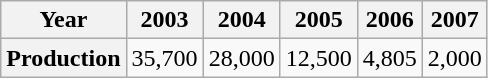<table class="wikitable">
<tr>
<th>Year</th>
<th>2003</th>
<th>2004</th>
<th>2005</th>
<th>2006</th>
<th>2007</th>
</tr>
<tr style="text-align: right; ">
<th>Production</th>
<td>35,700</td>
<td>28,000</td>
<td>12,500</td>
<td>4,805</td>
<td>2,000</td>
</tr>
</table>
